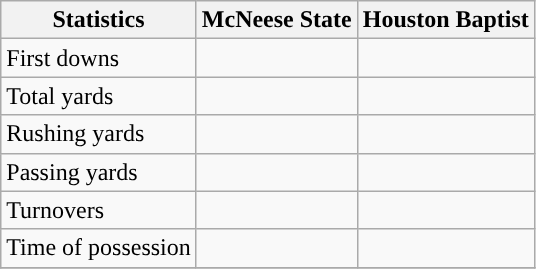<table class="wikitable">
<tr>
<th>Statistics</th>
<th>McNeese State</th>
<th>Houston Baptist</th>
</tr>
<tr>
<td>First downs</td>
<td> </td>
<td> </td>
</tr>
<tr>
<td>Total yards</td>
<td> </td>
<td> </td>
</tr>
<tr>
<td>Rushing yards</td>
<td> </td>
<td> </td>
</tr>
<tr>
<td>Passing yards</td>
<td> </td>
<td> </td>
</tr>
<tr>
<td>Turnovers</td>
<td> </td>
<td> </td>
</tr>
<tr>
<td>Time of possession</td>
<td> </td>
<td> </td>
</tr>
<tr>
</tr>
</table>
